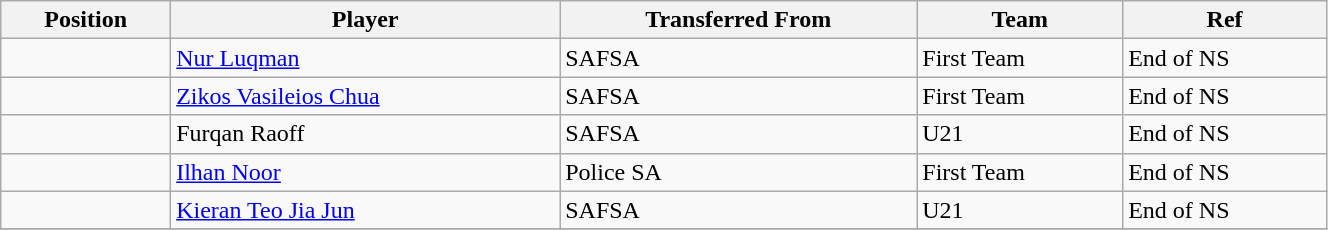<table class="wikitable sortable" style="width:70%; text-align:center; font-size:100%; text-align:left;">
<tr>
<th>Position</th>
<th>Player</th>
<th>Transferred From</th>
<th>Team</th>
<th>Ref</th>
</tr>
<tr>
<td></td>
<td> <a href='#'>Nur Luqman</a></td>
<td> SAFSA</td>
<td>First Team</td>
<td>End of NS </td>
</tr>
<tr>
<td></td>
<td> <a href='#'>Zikos Vasileios Chua</a></td>
<td> SAFSA</td>
<td>First Team</td>
<td>End of NS </td>
</tr>
<tr>
<td></td>
<td> Furqan Raoff</td>
<td> SAFSA</td>
<td>U21</td>
<td>End of NS </td>
</tr>
<tr>
<td></td>
<td> <a href='#'>Ilhan Noor</a></td>
<td> Police SA</td>
<td>First Team</td>
<td>End of NS</td>
</tr>
<tr>
<td></td>
<td> <a href='#'>Kieran Teo Jia Jun</a></td>
<td> SAFSA</td>
<td>U21</td>
<td>End of NS</td>
</tr>
<tr>
</tr>
</table>
